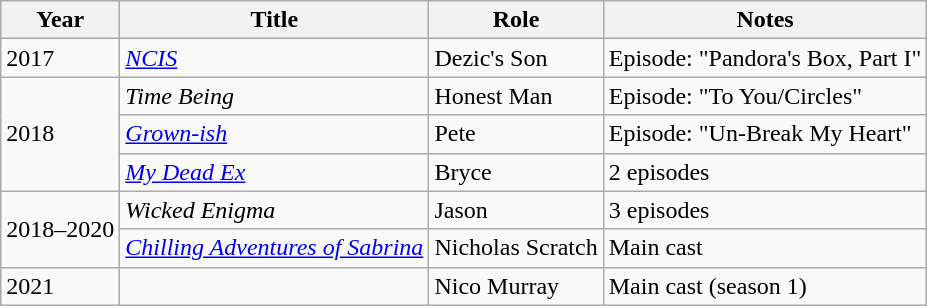<table class="wikitable">
<tr>
<th>Year</th>
<th>Title</th>
<th>Role</th>
<th>Notes</th>
</tr>
<tr>
<td>2017</td>
<td><em><a href='#'>NCIS</a></em></td>
<td>Dezic's Son</td>
<td>Episode: "Pandora's Box, Part I"</td>
</tr>
<tr>
<td rowspan="3">2018</td>
<td><em>Time Being</em></td>
<td>Honest Man</td>
<td>Episode: "To You/Circles"</td>
</tr>
<tr>
<td><em><a href='#'>Grown-ish</a></em></td>
<td>Pete</td>
<td>Episode: "Un-Break My Heart"</td>
</tr>
<tr>
<td><em><a href='#'>My Dead Ex</a></em></td>
<td>Bryce</td>
<td>2 episodes</td>
</tr>
<tr>
<td rowspan="2">2018–2020</td>
<td><em>Wicked Enigma</em></td>
<td>Jason</td>
<td>3 episodes</td>
</tr>
<tr>
<td><em><a href='#'>Chilling Adventures of Sabrina</a></em></td>
<td>Nicholas Scratch</td>
<td>Main cast</td>
</tr>
<tr>
<td>2021</td>
<td><em></em></td>
<td>Nico Murray</td>
<td>Main cast (season 1)</td>
</tr>
</table>
